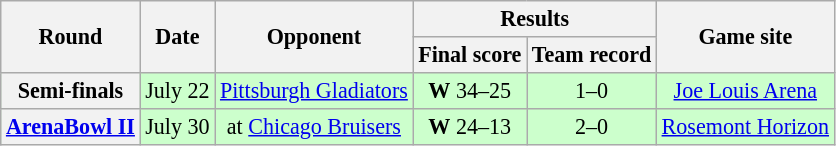<table class="wikitable" align="center" style="font-size: 92%">
<tr>
<th rowspan="2">Round</th>
<th rowspan="2">Date</th>
<th rowspan="2">Opponent</th>
<th colspan="2">Results</th>
<th rowspan="2">Game site</th>
</tr>
<tr>
<th>Final score</th>
<th>Team record</th>
</tr>
<tr style="background:#cfc">
<th>Semi-finals</th>
<td style="text-align:center;">July 22</td>
<td style="text-align:center;"><a href='#'>Pittsburgh Gladiators</a></td>
<td style="text-align:center;"><strong>W</strong> 34–25</td>
<td style="text-align:center;">1–0</td>
<td style="text-align:center;"><a href='#'>Joe Louis Arena</a></td>
</tr>
<tr style="background:#cfc">
<th><a href='#'>ArenaBowl II</a></th>
<td style="text-align:center;">July 30</td>
<td style="text-align:center;">at <a href='#'>Chicago Bruisers</a></td>
<td style="text-align:center;"><strong>W</strong> 24–13</td>
<td style="text-align:center;">2–0</td>
<td style="text-align:center;"><a href='#'>Rosemont Horizon</a></td>
</tr>
</table>
